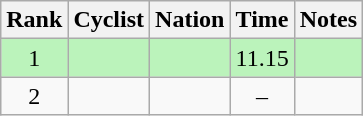<table class="wikitable sortable" style="text-align:center">
<tr>
<th>Rank</th>
<th>Cyclist</th>
<th>Nation</th>
<th>Time</th>
<th>Notes</th>
</tr>
<tr bgcolor=bbf3bb>
<td>1</td>
<td align=left></td>
<td align=left></td>
<td>11.15</td>
<td></td>
</tr>
<tr>
<td>2</td>
<td align=left></td>
<td align=left></td>
<td>–</td>
<td></td>
</tr>
</table>
